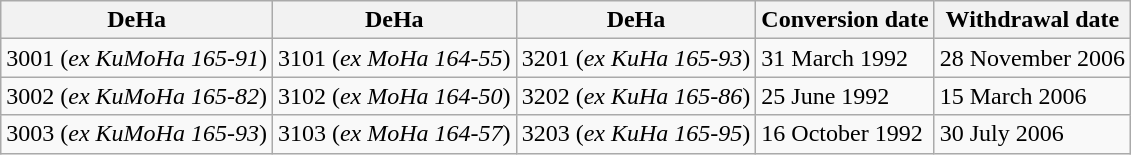<table class="wikitable">
<tr>
<th>DeHa</th>
<th>DeHa</th>
<th>DeHa</th>
<th>Conversion date</th>
<th>Withdrawal date</th>
</tr>
<tr>
<td>3001 (<em>ex KuMoHa 165-91</em>)</td>
<td>3101 (<em>ex MoHa 164-55</em>)</td>
<td>3201 (<em>ex KuHa 165-93</em>)</td>
<td>31 March 1992</td>
<td>28 November 2006</td>
</tr>
<tr>
<td>3002 (<em>ex KuMoHa 165-82</em>)</td>
<td>3102 (<em>ex MoHa 164-50</em>)</td>
<td>3202 (<em>ex KuHa 165-86</em>)</td>
<td>25 June 1992</td>
<td>15 March 2006</td>
</tr>
<tr>
<td>3003 (<em>ex KuMoHa 165-93</em>)</td>
<td>3103 (<em>ex MoHa 164-57</em>)</td>
<td>3203 (<em>ex KuHa 165-95</em>)</td>
<td>16 October 1992</td>
<td>30 July 2006</td>
</tr>
</table>
